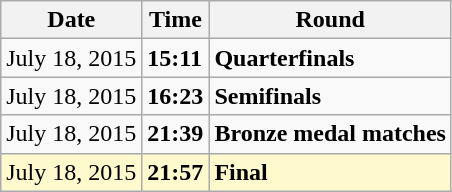<table class="wikitable">
<tr>
<th>Date</th>
<th>Time</th>
<th>Round</th>
</tr>
<tr>
<td>July 18, 2015</td>
<td><strong>15:11</strong></td>
<td><strong>Quarterfinals</strong></td>
</tr>
<tr>
<td>July 18, 2015</td>
<td><strong>16:23</strong></td>
<td><strong>Semifinals</strong></td>
</tr>
<tr>
<td>July 18, 2015</td>
<td><strong>21:39</strong></td>
<td><strong>Bronze medal matches</strong></td>
</tr>
<tr style=background:lemonchiffon>
<td>July 18, 2015</td>
<td><strong>21:57</strong></td>
<td><strong>Final</strong></td>
</tr>
</table>
